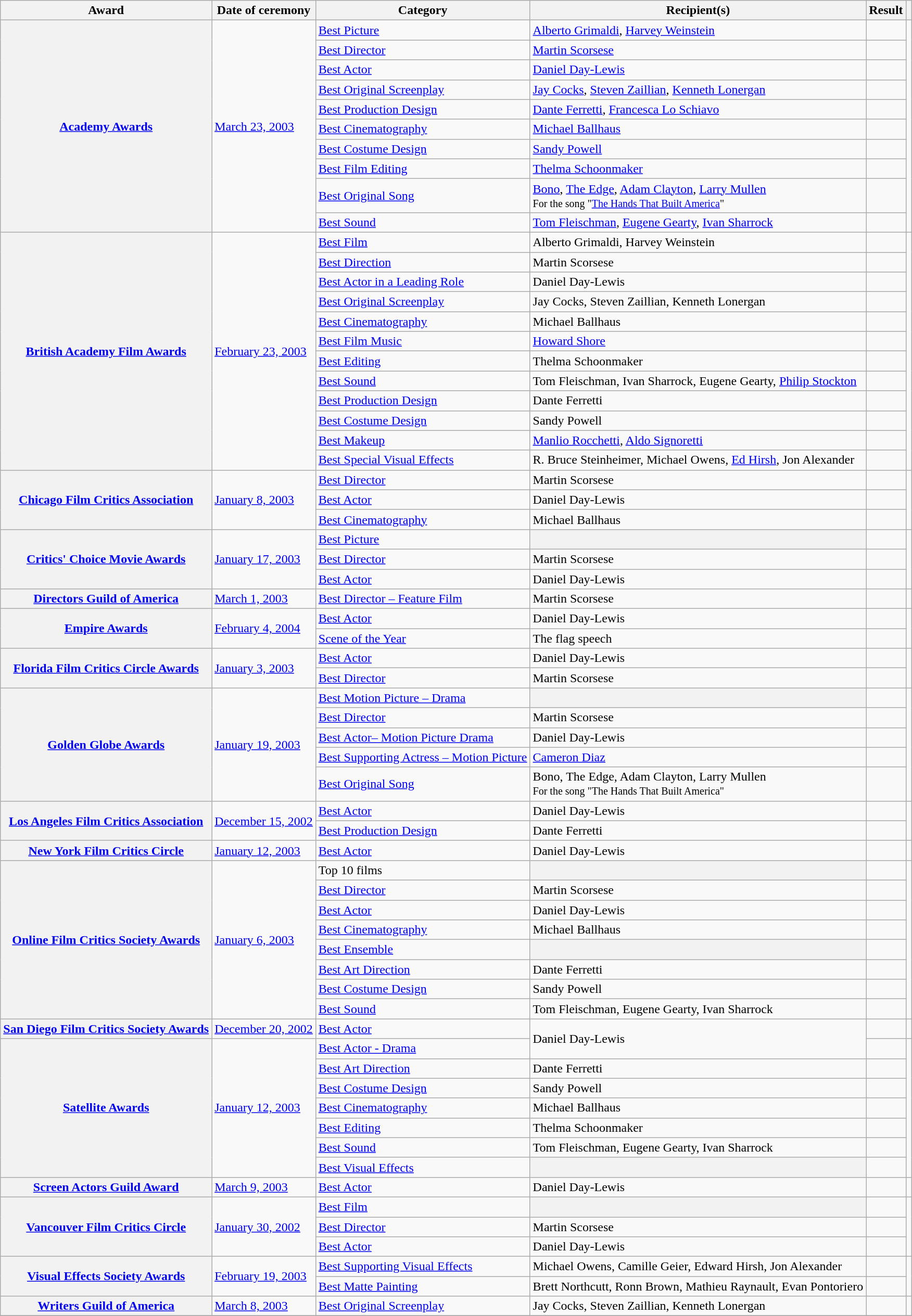<table class="wikitable plainrowheaders">
<tr>
<th scope="col">Award</th>
<th scope="col">Date of ceremony</th>
<th scope="col">Category</th>
<th scope="col">Recipient(s)</th>
<th scope="col">Result</th>
<th scope="col"></th>
</tr>
<tr>
<th scope="row" rowspan=10><a href='#'>Academy Awards</a></th>
<td rowspan="10"><a href='#'>March 23, 2003</a></td>
<td><a href='#'>Best Picture</a></td>
<td><a href='#'>Alberto Grimaldi</a>, <a href='#'>Harvey Weinstein</a></td>
<td></td>
<td rowspan="10"></td>
</tr>
<tr>
<td><a href='#'>Best Director</a></td>
<td><a href='#'>Martin Scorsese</a></td>
<td></td>
</tr>
<tr>
<td><a href='#'>Best Actor</a></td>
<td><a href='#'>Daniel Day-Lewis</a></td>
<td></td>
</tr>
<tr>
<td><a href='#'>Best Original Screenplay</a></td>
<td><a href='#'>Jay Cocks</a>, <a href='#'>Steven Zaillian</a>, <a href='#'>Kenneth Lonergan</a></td>
<td></td>
</tr>
<tr>
<td><a href='#'>Best Production Design</a></td>
<td><a href='#'>Dante Ferretti</a>, <a href='#'>Francesca Lo Schiavo</a></td>
<td></td>
</tr>
<tr>
<td><a href='#'>Best Cinematography</a></td>
<td><a href='#'>Michael Ballhaus</a></td>
<td></td>
</tr>
<tr>
<td><a href='#'>Best Costume Design</a></td>
<td><a href='#'>Sandy Powell</a></td>
<td></td>
</tr>
<tr>
<td><a href='#'>Best Film Editing</a></td>
<td><a href='#'>Thelma Schoonmaker</a></td>
<td></td>
</tr>
<tr>
<td><a href='#'>Best Original Song</a></td>
<td><a href='#'>Bono</a>, <a href='#'>The Edge</a>, <a href='#'>Adam Clayton</a>, <a href='#'>Larry Mullen</a><br><small>For the song "<a href='#'>The Hands That Built America</a>"</small></td>
<td></td>
</tr>
<tr>
<td><a href='#'>Best Sound</a></td>
<td><a href='#'>Tom Fleischman</a>, <a href='#'>Eugene Gearty</a>, <a href='#'>Ivan Sharrock</a></td>
<td></td>
</tr>
<tr>
<th scope="row" rowspan=12><a href='#'>British Academy Film Awards</a></th>
<td rowspan="12"><a href='#'>February 23, 2003</a></td>
<td><a href='#'>Best Film</a></td>
<td>Alberto Grimaldi, Harvey Weinstein</td>
<td></td>
<td rowspan="12"></td>
</tr>
<tr>
<td><a href='#'>Best Direction</a></td>
<td>Martin Scorsese</td>
<td></td>
</tr>
<tr>
<td><a href='#'>Best Actor in a Leading Role</a></td>
<td>Daniel Day-Lewis</td>
<td></td>
</tr>
<tr>
<td><a href='#'>Best Original Screenplay</a></td>
<td>Jay Cocks, Steven Zaillian, Kenneth Lonergan</td>
<td></td>
</tr>
<tr>
<td><a href='#'>Best Cinematography</a></td>
<td>Michael Ballhaus</td>
<td></td>
</tr>
<tr>
<td><a href='#'>Best Film Music</a></td>
<td><a href='#'>Howard Shore</a></td>
<td></td>
</tr>
<tr>
<td><a href='#'>Best Editing</a></td>
<td>Thelma Schoonmaker</td>
<td></td>
</tr>
<tr>
<td><a href='#'>Best Sound</a></td>
<td>Tom Fleischman, Ivan Sharrock, Eugene Gearty, <a href='#'>Philip Stockton</a></td>
<td></td>
</tr>
<tr>
<td><a href='#'>Best Production Design</a></td>
<td>Dante Ferretti</td>
<td></td>
</tr>
<tr>
<td><a href='#'>Best Costume Design</a></td>
<td>Sandy Powell</td>
<td></td>
</tr>
<tr>
<td><a href='#'>Best Makeup</a></td>
<td><a href='#'>Manlio Rocchetti</a>, <a href='#'>Aldo Signoretti</a></td>
<td></td>
</tr>
<tr>
<td><a href='#'>Best Special Visual Effects</a></td>
<td>R. Bruce Steinheimer, Michael Owens, <a href='#'>Ed Hirsh</a>, Jon Alexander</td>
<td></td>
</tr>
<tr>
<th scope="row" rowspan="3"><a href='#'>Chicago Film Critics Association</a></th>
<td rowspan="3"><a href='#'>January 8, 2003</a></td>
<td><a href='#'>Best Director</a></td>
<td>Martin Scorsese</td>
<td></td>
<td rowspan="3"></td>
</tr>
<tr>
<td><a href='#'>Best Actor</a></td>
<td>Daniel Day-Lewis</td>
<td></td>
</tr>
<tr>
<td><a href='#'>Best Cinematography</a></td>
<td>Michael Ballhaus</td>
<td></td>
</tr>
<tr>
<th scope="row" rowspan=3><a href='#'>Critics' Choice Movie Awards</a></th>
<td rowspan="3"><a href='#'>January 17, 2003</a></td>
<td><a href='#'>Best Picture</a></td>
<th></th>
<td></td>
<td rowspan="3"></td>
</tr>
<tr>
<td><a href='#'>Best Director</a></td>
<td>Martin Scorsese</td>
<td></td>
</tr>
<tr>
<td><a href='#'>Best Actor</a></td>
<td>Daniel Day-Lewis</td>
<td></td>
</tr>
<tr>
<th scope="row"><a href='#'>Directors Guild of America</a></th>
<td><a href='#'>March 1, 2003</a></td>
<td><a href='#'>Best Director – Feature Film</a></td>
<td>Martin Scorsese</td>
<td></td>
<td></td>
</tr>
<tr>
<th scope="row" rowspan=2><a href='#'>Empire Awards</a></th>
<td rowspan="2"><a href='#'>February 4, 2004</a></td>
<td><a href='#'>Best Actor</a></td>
<td>Daniel Day-Lewis</td>
<td></td>
<td rowspan="2"></td>
</tr>
<tr>
<td><a href='#'>Scene of the Year</a></td>
<td>The flag speech</td>
<td></td>
</tr>
<tr>
<th scope="row" rowspan=2><a href='#'>Florida Film Critics Circle Awards</a></th>
<td rowspan="2"><a href='#'>January 3, 2003</a></td>
<td><a href='#'>Best Actor</a></td>
<td>Daniel Day-Lewis</td>
<td></td>
<td rowspan="2"></td>
</tr>
<tr>
<td><a href='#'>Best Director</a></td>
<td>Martin Scorsese</td>
<td></td>
</tr>
<tr>
<th scope="row" rowspan="5"><a href='#'>Golden Globe Awards</a></th>
<td rowspan="5"><a href='#'>January 19, 2003</a></td>
<td><a href='#'>Best Motion Picture – Drama</a></td>
<th></th>
<td></td>
<td rowspan="5"></td>
</tr>
<tr>
<td><a href='#'>Best Director</a></td>
<td>Martin Scorsese</td>
<td></td>
</tr>
<tr>
<td><a href='#'>Best Actor– Motion Picture Drama</a></td>
<td>Daniel Day-Lewis</td>
<td></td>
</tr>
<tr>
<td><a href='#'>Best Supporting Actress – Motion Picture</a></td>
<td><a href='#'>Cameron Diaz</a></td>
<td></td>
</tr>
<tr>
<td><a href='#'>Best Original Song</a></td>
<td>Bono, The Edge, Adam Clayton, Larry Mullen<br><small>For the song "The Hands That Built America"</small></td>
<td></td>
</tr>
<tr>
<th scope="row" rowspan=2><a href='#'>Los Angeles Film Critics Association</a></th>
<td rowspan="2"><a href='#'>December 15, 2002</a></td>
<td><a href='#'>Best Actor</a></td>
<td>Daniel Day-Lewis</td>
<td></td>
<td rowspan="2"></td>
</tr>
<tr>
<td><a href='#'>Best Production Design</a></td>
<td>Dante Ferretti</td>
<td></td>
</tr>
<tr>
<th scope="row"><a href='#'>New York Film Critics Circle</a></th>
<td><a href='#'>January 12, 2003</a></td>
<td><a href='#'>Best Actor</a></td>
<td>Daniel Day-Lewis</td>
<td></td>
<td></td>
</tr>
<tr>
<th scope="row" rowspan=8><a href='#'>Online Film Critics Society Awards</a></th>
<td rowspan="8"><a href='#'>January 6, 2003</a></td>
<td>Top 10 films</td>
<th></th>
<td></td>
<td rowspan="8"></td>
</tr>
<tr>
<td><a href='#'>Best Director</a></td>
<td>Martin Scorsese</td>
<td></td>
</tr>
<tr>
<td><a href='#'>Best Actor</a></td>
<td>Daniel Day-Lewis</td>
<td></td>
</tr>
<tr>
<td><a href='#'>Best Cinematography</a></td>
<td>Michael Ballhaus</td>
<td></td>
</tr>
<tr>
<td><a href='#'>Best Ensemble</a></td>
<th></th>
<td></td>
</tr>
<tr>
<td><a href='#'>Best Art Direction</a></td>
<td>Dante Ferretti</td>
<td></td>
</tr>
<tr>
<td><a href='#'>Best Costume Design</a></td>
<td>Sandy Powell</td>
<td></td>
</tr>
<tr>
<td><a href='#'>Best Sound</a></td>
<td>Tom Fleischman, Eugene Gearty, Ivan Sharrock</td>
<td></td>
</tr>
<tr>
<th scope="row"><a href='#'>San Diego Film Critics Society Awards</a></th>
<td><a href='#'>December 20, 2002</a></td>
<td><a href='#'>Best Actor</a></td>
<td rowspan=2>Daniel Day-Lewis</td>
<td></td>
<td></td>
</tr>
<tr>
<th scope="row" rowspan=7><a href='#'>Satellite Awards</a></th>
<td rowspan="7"><a href='#'>January 12, 2003</a></td>
<td><a href='#'>Best Actor - Drama</a></td>
<td></td>
<td rowspan="7"></td>
</tr>
<tr>
<td><a href='#'>Best Art Direction</a></td>
<td>Dante Ferretti</td>
<td></td>
</tr>
<tr>
<td><a href='#'>Best Costume Design</a></td>
<td>Sandy Powell</td>
<td></td>
</tr>
<tr>
<td><a href='#'>Best Cinematography</a></td>
<td>Michael Ballhaus</td>
<td></td>
</tr>
<tr>
<td><a href='#'>Best Editing</a></td>
<td>Thelma Schoonmaker</td>
<td></td>
</tr>
<tr>
<td><a href='#'>Best Sound</a></td>
<td>Tom Fleischman, Eugene Gearty, Ivan Sharrock</td>
<td></td>
</tr>
<tr>
<td><a href='#'>Best Visual Effects</a></td>
<th></th>
<td></td>
</tr>
<tr>
<th scope="row"><a href='#'>Screen Actors Guild Award</a></th>
<td><a href='#'>March 9, 2003</a></td>
<td><a href='#'>Best Actor</a></td>
<td>Daniel Day-Lewis</td>
<td></td>
<td></td>
</tr>
<tr>
<th scope="row" rowspan=3><a href='#'>Vancouver Film Critics Circle</a></th>
<td rowspan="3"><a href='#'>January 30, 2002</a></td>
<td><a href='#'>Best Film</a></td>
<th></th>
<td></td>
<td rowspan="3"></td>
</tr>
<tr>
<td><a href='#'>Best Director</a></td>
<td>Martin Scorsese</td>
<td></td>
</tr>
<tr>
<td><a href='#'>Best Actor</a></td>
<td>Daniel Day-Lewis</td>
<td></td>
</tr>
<tr>
<th scope="row" rowspan=2><a href='#'>Visual Effects Society Awards</a></th>
<td rowspan="2"><a href='#'>February 19, 2003</a></td>
<td><a href='#'>Best Supporting Visual Effects</a></td>
<td>Michael Owens, Camille Geier, Edward Hirsh, Jon Alexander</td>
<td></td>
<td rowspan="2"></td>
</tr>
<tr>
<td><a href='#'>Best Matte Painting</a></td>
<td>Brett Northcutt, Ronn Brown, Mathieu Raynault, Evan Pontoriero</td>
<td></td>
</tr>
<tr>
<th scope="row"><a href='#'>Writers Guild of America</a></th>
<td><a href='#'>March 8, 2003</a></td>
<td><a href='#'>Best Original Screenplay</a></td>
<td>Jay Cocks, Steven Zaillian, Kenneth Lonergan</td>
<td></td>
<td></td>
</tr>
<tr>
</tr>
</table>
